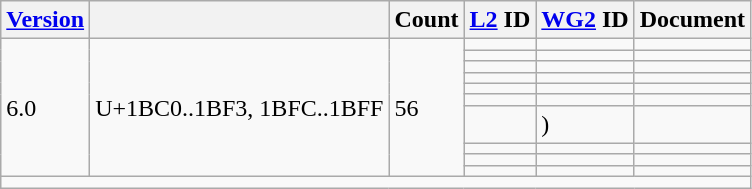<table class="wikitable sticky-header">
<tr>
<th><a href='#'>Version</a></th>
<th></th>
<th>Count</th>
<th><a href='#'>L2</a> ID</th>
<th><a href='#'>WG2</a> ID</th>
<th>Document</th>
</tr>
<tr>
<td rowspan="10">6.0</td>
<td rowspan="10">U+1BC0..1BF3, 1BFC..1BFF</td>
<td rowspan="10">56</td>
<td></td>
<td></td>
<td></td>
</tr>
<tr>
<td></td>
<td></td>
<td></td>
</tr>
<tr>
<td></td>
<td></td>
<td></td>
</tr>
<tr>
<td></td>
<td></td>
<td></td>
</tr>
<tr>
<td></td>
<td></td>
<td></td>
</tr>
<tr>
<td></td>
<td></td>
<td></td>
</tr>
<tr>
<td></td>
<td> )</td>
<td></td>
</tr>
<tr>
<td></td>
<td></td>
<td></td>
</tr>
<tr>
<td></td>
<td></td>
<td></td>
</tr>
<tr>
<td></td>
<td></td>
<td></td>
</tr>
<tr class="sortbottom">
<td colspan="6"></td>
</tr>
</table>
